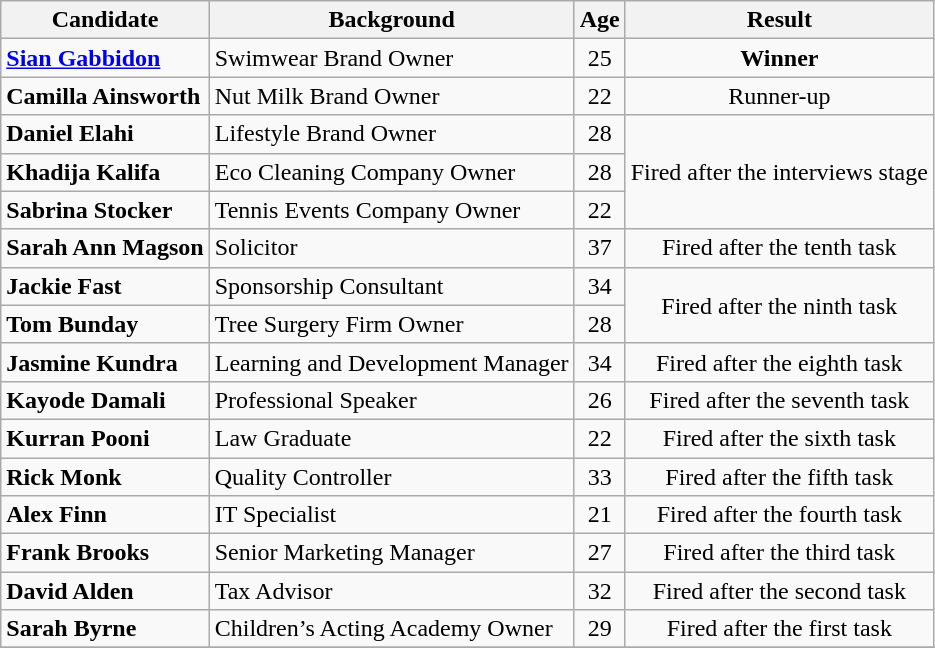<table class="wikitable sortable">
<tr>
<th>Candidate</th>
<th>Background</th>
<th>Age</th>
<th>Result</th>
</tr>
<tr>
<td><strong><a href='#'>Sian Gabbidon</a></strong></td>
<td>Swimwear Brand Owner</td>
<td style="text-align:center">25</td>
<td style="text-align:center;"><strong>Winner</strong></td>
</tr>
<tr>
<td><strong>Camilla Ainsworth</strong></td>
<td>Nut Milk Brand Owner</td>
<td style="text-align:center">22</td>
<td style="text-align:center;">Runner-up</td>
</tr>
<tr>
<td><strong>Daniel Elahi</strong></td>
<td>Lifestyle Brand Owner</td>
<td style="text-align:center">28</td>
<td style="text-align:center;" rowspan="3">Fired after the interviews stage</td>
</tr>
<tr>
<td><strong>Khadija Kalifa</strong></td>
<td>Eco Cleaning Company Owner</td>
<td style="text-align:center">28</td>
</tr>
<tr>
<td><strong>Sabrina Stocker</strong></td>
<td>Tennis Events Company Owner</td>
<td style="text-align:center">22</td>
</tr>
<tr>
<td><strong>Sarah Ann Magson</strong></td>
<td>Solicitor</td>
<td style="text-align:center">37</td>
<td style="text-align:center;">Fired after the tenth task</td>
</tr>
<tr>
<td><strong>Jackie Fast</strong></td>
<td>Sponsorship Consultant</td>
<td style="text-align:center">34</td>
<td style="text-align:center;" rowspan="2">Fired after the ninth task</td>
</tr>
<tr>
<td><strong>Tom Bunday</strong></td>
<td>Tree Surgery Firm Owner</td>
<td style="text-align:center">28</td>
</tr>
<tr>
<td><strong>Jasmine Kundra</strong></td>
<td>Learning and Development Manager</td>
<td style="text-align:center">34</td>
<td style="text-align:center;">Fired after the eighth task</td>
</tr>
<tr>
<td><strong>Kayode Damali</strong></td>
<td>Professional Speaker</td>
<td style="text-align:center">26</td>
<td style="text-align:center;">Fired after the seventh task</td>
</tr>
<tr>
<td><strong>Kurran Pooni</strong></td>
<td>Law Graduate</td>
<td style="text-align:center">22</td>
<td style="text-align:center;">Fired after the sixth task</td>
</tr>
<tr>
<td><strong>Rick Monk</strong></td>
<td>Quality Controller</td>
<td style="text-align:center">33</td>
<td style="text-align:center;">Fired after the fifth task</td>
</tr>
<tr>
<td><strong>Alex Finn</strong></td>
<td>IT Specialist</td>
<td style="text-align:center">21</td>
<td style="text-align:center;">Fired after the fourth task</td>
</tr>
<tr>
<td><strong>Frank Brooks</strong></td>
<td>Senior Marketing Manager</td>
<td style="text-align:center">27</td>
<td style="text-align:center;">Fired after the third task</td>
</tr>
<tr>
<td><strong>David Alden</strong></td>
<td>Tax Advisor</td>
<td style="text-align:center">32</td>
<td style="text-align:center;">Fired after the second task</td>
</tr>
<tr>
<td><strong>Sarah Byrne</strong></td>
<td>Children’s Acting Academy Owner</td>
<td style="text-align:center">29</td>
<td style="text-align:center;">Fired after the first task</td>
</tr>
<tr>
</tr>
</table>
